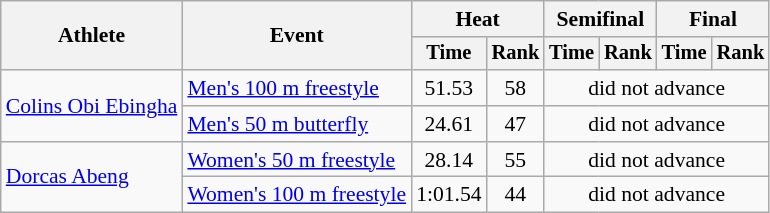<table class=wikitable style="font-size:90%">
<tr>
<th rowspan="2">Athlete</th>
<th rowspan="2">Event</th>
<th colspan="2">Heat</th>
<th colspan="2">Semifinal</th>
<th colspan="2">Final</th>
</tr>
<tr style="font-size:95%">
<th>Time</th>
<th>Rank</th>
<th>Time</th>
<th>Rank</th>
<th>Time</th>
<th>Rank</th>
</tr>
<tr align=center>
<td align=left rowspan=2><a href='#'>Colins Obi Ebingha</a></td>
<td align=left><a href='#'>Men's 100 m freestyle</a></td>
<td>51.53</td>
<td>58</td>
<td colspan=4>did not advance</td>
</tr>
<tr align=center>
<td align=left><a href='#'>Men's 50 m butterfly</a></td>
<td>24.61</td>
<td>47</td>
<td colspan=4>did not advance</td>
</tr>
<tr align=center>
<td align=left rowspan=2><a href='#'>Dorcas Abeng</a></td>
<td align=left><a href='#'>Women's 50 m freestyle</a></td>
<td>28.14</td>
<td>55</td>
<td colspan=4>did not advance</td>
</tr>
<tr align=center>
<td align=left><a href='#'>Women's 100 m freestyle</a></td>
<td>1:01.54</td>
<td>44</td>
<td colspan=4>did not advance</td>
</tr>
</table>
